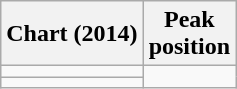<table class="wikitable">
<tr>
<th>Chart (2014)</th>
<th>Peak<br>position</th>
</tr>
<tr>
<td></td>
</tr>
<tr>
<td></td>
</tr>
</table>
